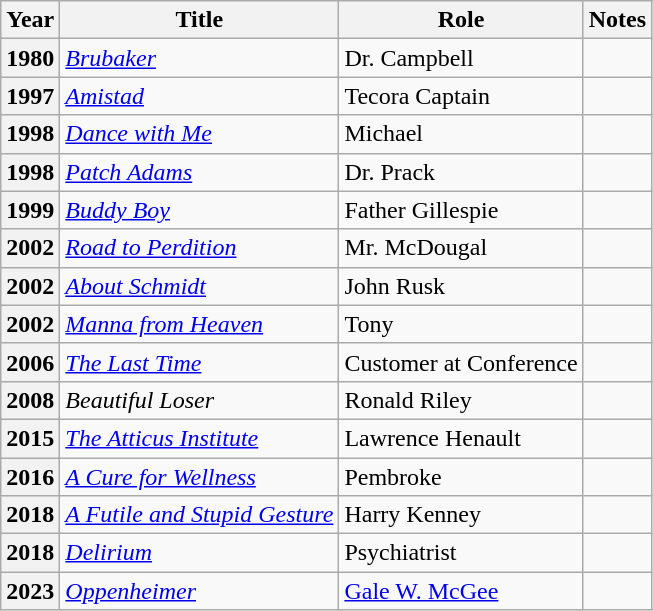<table class="wikitable sortable plainrowheaders">
<tr>
<th scope="col">Year</th>
<th scope="col">Title</th>
<th scope="col">Role</th>
<th scope="col" class="unsortable">Notes</th>
</tr>
<tr>
<th scope="row">1980</th>
<td><em><a href='#'>Brubaker</a></em></td>
<td>Dr. Campbell</td>
<td></td>
</tr>
<tr>
<th scope="row">1997</th>
<td><em><a href='#'>Amistad</a></em></td>
<td>Tecora Captain</td>
<td></td>
</tr>
<tr>
<th scope="row">1998</th>
<td><em><a href='#'>Dance with Me</a></em></td>
<td>Michael</td>
<td></td>
</tr>
<tr>
<th scope="row">1998</th>
<td><em><a href='#'>Patch Adams</a></em></td>
<td>Dr. Prack</td>
<td></td>
</tr>
<tr>
<th scope="row">1999</th>
<td><em><a href='#'>Buddy Boy</a></em></td>
<td>Father Gillespie</td>
<td></td>
</tr>
<tr>
<th scope="row">2002</th>
<td><em><a href='#'>Road to Perdition</a></em></td>
<td>Mr. McDougal</td>
<td></td>
</tr>
<tr>
<th scope="row">2002</th>
<td><em><a href='#'>About Schmidt</a></em></td>
<td>John Rusk</td>
<td></td>
</tr>
<tr>
<th scope="row">2002</th>
<td><em><a href='#'>Manna from Heaven</a></em></td>
<td>Tony</td>
<td></td>
</tr>
<tr>
<th scope="row">2006</th>
<td><em><a href='#'>The Last Time</a></em></td>
<td>Customer at Conference</td>
<td></td>
</tr>
<tr>
<th scope="row">2008</th>
<td><em>Beautiful Loser</em></td>
<td>Ronald Riley</td>
<td></td>
</tr>
<tr>
<th scope="row">2015</th>
<td><em><a href='#'>The Atticus Institute</a></em></td>
<td>Lawrence Henault</td>
<td></td>
</tr>
<tr>
<th scope="row">2016</th>
<td><em><a href='#'>A Cure for Wellness</a></em></td>
<td>Pembroke</td>
<td></td>
</tr>
<tr>
<th scope="row">2018</th>
<td><em><a href='#'>A Futile and Stupid Gesture</a></em></td>
<td>Harry Kenney</td>
<td></td>
</tr>
<tr>
<th scope="row">2018</th>
<td><em><a href='#'>Delirium</a></em></td>
<td>Psychiatrist</td>
<td></td>
</tr>
<tr>
<th scope="row">2023</th>
<td><em><a href='#'>Oppenheimer</a></em></td>
<td><a href='#'>Gale W. McGee</a></td>
<td></td>
</tr>
</table>
